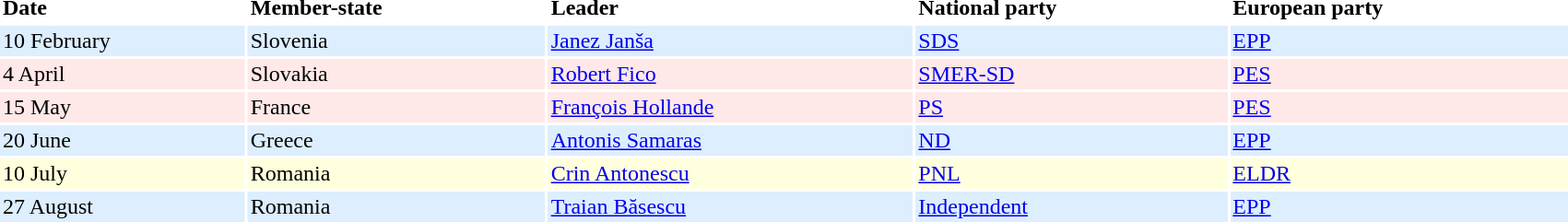<table border=0 cellpadding=2 cellspacing=2 width=90%>
<tr ----bgcolor=lightgrey>
<td><strong>Date</strong></td>
<td><strong>Member-state</strong></td>
<td><strong>Leader</strong></td>
<td><strong>National party</strong></td>
<td><strong>European party</strong></td>
</tr>
<tr ---- bgcolor=#DDEEFF>
<td>10 February</td>
<td>Slovenia</td>
<td><a href='#'>Janez Janša</a></td>
<td><a href='#'>SDS</a></td>
<td><a href='#'>EPP</a></td>
</tr>
<tr ---- bgcolor=#FFE8E8>
<td>4 April</td>
<td>Slovakia</td>
<td><a href='#'>Robert Fico</a></td>
<td><a href='#'>SMER-SD</a></td>
<td><a href='#'>PES</a></td>
</tr>
<tr ---- bgcolor=#FFE8E8>
<td>15 May</td>
<td>France</td>
<td><a href='#'>François Hollande</a></td>
<td><a href='#'>PS</a></td>
<td><a href='#'>PES</a></td>
</tr>
<tr ---- bgcolor=#DDEEFF>
<td>20 June</td>
<td>Greece</td>
<td><a href='#'>Antonis Samaras</a></td>
<td><a href='#'>ND</a></td>
<td><a href='#'>EPP</a></td>
</tr>
<tr ---- bgcolor=#FFFFDD>
<td>10 July</td>
<td>Romania</td>
<td><a href='#'>Crin Antonescu</a></td>
<td><a href='#'>PNL</a></td>
<td><a href='#'>ELDR</a></td>
</tr>
<tr ---- bgcolor=#DDEEFF>
<td>27 August</td>
<td>Romania</td>
<td><a href='#'>Traian Băsescu</a></td>
<td><a href='#'>Independent</a></td>
<td><a href='#'>EPP</a></td>
</tr>
</table>
